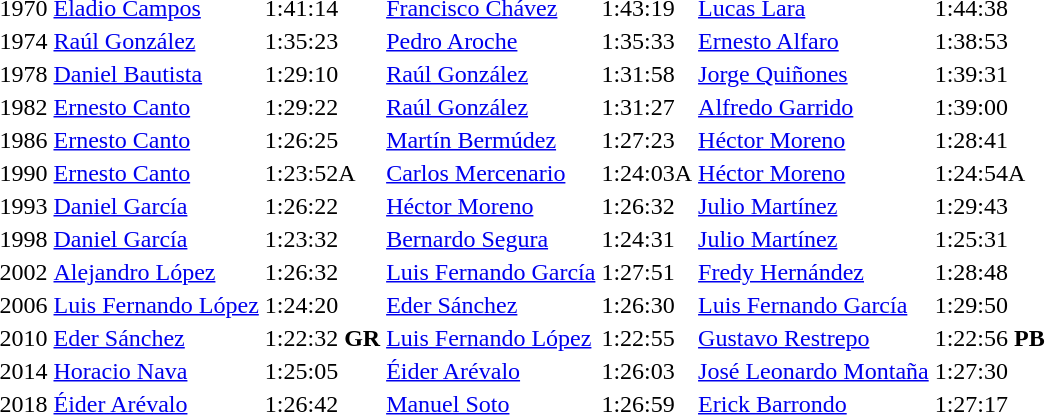<table>
<tr>
<td>1970</td>
<td><a href='#'>Eladio Campos</a><br> </td>
<td>1:41:14</td>
<td><a href='#'>Francisco Chávez</a><br> </td>
<td>1:43:19</td>
<td><a href='#'>Lucas Lara</a><br> </td>
<td>1:44:38</td>
</tr>
<tr>
<td>1974</td>
<td><a href='#'>Raúl González</a><br> </td>
<td>1:35:23</td>
<td><a href='#'>Pedro Aroche</a><br> </td>
<td>1:35:33</td>
<td><a href='#'>Ernesto Alfaro</a><br> </td>
<td>1:38:53</td>
</tr>
<tr>
<td>1978</td>
<td><a href='#'>Daniel Bautista</a><br> </td>
<td>1:29:10</td>
<td><a href='#'>Raúl González</a><br> </td>
<td>1:31:58</td>
<td><a href='#'>Jorge Quiñones</a><br> </td>
<td>1:39:31</td>
</tr>
<tr>
<td>1982</td>
<td><a href='#'>Ernesto Canto</a><br> </td>
<td>1:29:22</td>
<td><a href='#'>Raúl González</a><br> </td>
<td>1:31:27</td>
<td><a href='#'>Alfredo Garrido</a><br> </td>
<td>1:39:00</td>
</tr>
<tr>
<td>1986</td>
<td><a href='#'>Ernesto Canto</a><br> </td>
<td>1:26:25</td>
<td><a href='#'>Martín Bermúdez</a><br> </td>
<td>1:27:23</td>
<td><a href='#'>Héctor Moreno</a><br> </td>
<td>1:28:41</td>
</tr>
<tr>
<td>1990</td>
<td><a href='#'>Ernesto Canto</a><br> </td>
<td>1:23:52A</td>
<td><a href='#'>Carlos Mercenario</a><br> </td>
<td>1:24:03A</td>
<td><a href='#'>Héctor Moreno</a><br> </td>
<td>1:24:54A</td>
</tr>
<tr>
<td>1993</td>
<td><a href='#'>Daniel García</a><br> </td>
<td>1:26:22</td>
<td><a href='#'>Héctor Moreno</a><br> </td>
<td>1:26:32</td>
<td><a href='#'>Julio Martínez</a><br> </td>
<td>1:29:43</td>
</tr>
<tr>
<td>1998</td>
<td><a href='#'>Daniel García</a><br> </td>
<td>1:23:32</td>
<td><a href='#'>Bernardo Segura</a><br> </td>
<td>1:24:31</td>
<td><a href='#'>Julio Martínez</a><br> </td>
<td>1:25:31</td>
</tr>
<tr>
<td>2002</td>
<td><a href='#'>Alejandro López</a><br> </td>
<td>1:26:32</td>
<td><a href='#'>Luis Fernando García</a><br> </td>
<td>1:27:51</td>
<td><a href='#'>Fredy Hernández</a><br> </td>
<td>1:28:48</td>
</tr>
<tr>
<td>2006</td>
<td><a href='#'>Luis Fernando López</a><br></td>
<td>1:24:20</td>
<td><a href='#'>Eder Sánchez</a><br></td>
<td>1:26:30</td>
<td><a href='#'>Luis Fernando García</a><br></td>
<td>1:29:50</td>
</tr>
<tr>
<td>2010</td>
<td><a href='#'>Eder Sánchez</a><br></td>
<td>1:22:32 <strong>GR</strong></td>
<td><a href='#'>Luis Fernando López</a><br></td>
<td>1:22:55</td>
<td><a href='#'>Gustavo Restrepo</a><br></td>
<td>1:22:56 <strong>PB</strong></td>
</tr>
<tr>
<td>2014</td>
<td><a href='#'>Horacio Nava</a><br> </td>
<td>1:25:05</td>
<td><a href='#'>Éider Arévalo</a><br></td>
<td>1:26:03</td>
<td><a href='#'>José Leonardo Montaña</a><br></td>
<td>1:27:30</td>
</tr>
<tr>
<td>2018</td>
<td><a href='#'>Éider Arévalo</a><br></td>
<td>1:26:42</td>
<td><a href='#'>Manuel Soto</a><br></td>
<td>1:26:59</td>
<td><a href='#'>Erick Barrondo</a><br></td>
<td>1:27:17</td>
</tr>
</table>
